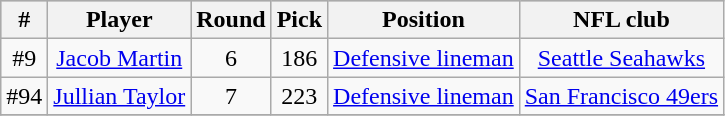<table class="wikitable" style="text-align:center;">
<tr style="background:#C0C0C0;">
<th>#</th>
<th>Player</th>
<th>Round</th>
<th>Pick</th>
<th>Position</th>
<th>NFL club</th>
</tr>
<tr>
<td>#9</td>
<td><a href='#'>Jacob Martin</a></td>
<td>6</td>
<td>186</td>
<td><a href='#'>Defensive lineman</a></td>
<td><a href='#'>Seattle Seahawks</a></td>
</tr>
<tr>
<td>#94</td>
<td><a href='#'>Jullian Taylor</a></td>
<td>7</td>
<td>223</td>
<td><a href='#'>Defensive lineman</a></td>
<td><a href='#'>San Francisco 49ers</a></td>
</tr>
<tr>
</tr>
</table>
